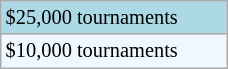<table class="wikitable" style="font-size:85%; width:12%;">
<tr style="background:lightblue;">
<td>$25,000 tournaments</td>
</tr>
<tr style="background:#f0f8ff;">
<td>$10,000 tournaments</td>
</tr>
</table>
